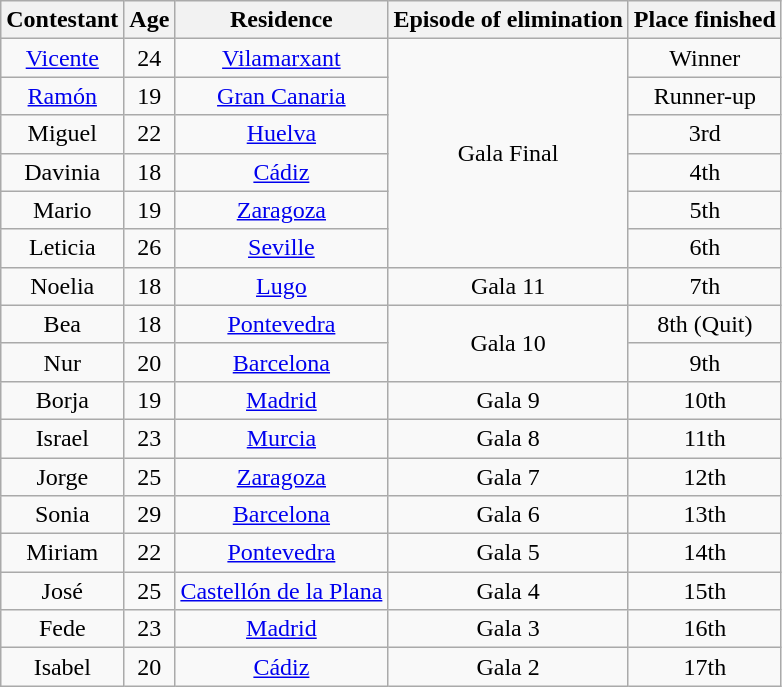<table class="wikitable" style="text-align:center">
<tr>
<th>Contestant</th>
<th>Age</th>
<th>Residence</th>
<th>Episode of elimination</th>
<th>Place finished</th>
</tr>
<tr>
<td><a href='#'>Vicente</a></td>
<td>24</td>
<td><a href='#'>Vilamarxant</a></td>
<td rowspan=6>Gala Final</td>
<td>Winner</td>
</tr>
<tr>
<td><a href='#'>Ramón</a></td>
<td>19</td>
<td><a href='#'>Gran Canaria</a></td>
<td>Runner-up</td>
</tr>
<tr>
<td>Miguel</td>
<td>22</td>
<td><a href='#'>Huelva</a></td>
<td>3rd</td>
</tr>
<tr>
<td>Davinia</td>
<td>18</td>
<td><a href='#'>Cádiz</a></td>
<td>4th</td>
</tr>
<tr>
<td>Mario</td>
<td>19</td>
<td><a href='#'>Zaragoza</a></td>
<td>5th</td>
</tr>
<tr>
<td>Leticia</td>
<td>26</td>
<td><a href='#'>Seville</a></td>
<td>6th</td>
</tr>
<tr>
<td>Noelia</td>
<td>18</td>
<td><a href='#'>Lugo</a></td>
<td>Gala 11</td>
<td>7th</td>
</tr>
<tr>
<td>Bea</td>
<td>18</td>
<td><a href='#'>Pontevedra</a></td>
<td rowspan=2>Gala 10</td>
<td>8th (Quit)</td>
</tr>
<tr>
<td>Nur</td>
<td>20</td>
<td><a href='#'>Barcelona</a></td>
<td>9th</td>
</tr>
<tr>
<td>Borja</td>
<td>19</td>
<td><a href='#'>Madrid</a></td>
<td>Gala 9</td>
<td>10th</td>
</tr>
<tr>
<td>Israel</td>
<td>23</td>
<td><a href='#'>Murcia</a></td>
<td>Gala 8</td>
<td>11th</td>
</tr>
<tr>
<td>Jorge</td>
<td>25</td>
<td><a href='#'>Zaragoza</a></td>
<td>Gala 7</td>
<td>12th</td>
</tr>
<tr>
<td>Sonia</td>
<td>29</td>
<td><a href='#'>Barcelona</a></td>
<td>Gala 6</td>
<td>13th</td>
</tr>
<tr>
<td>Miriam</td>
<td>22</td>
<td><a href='#'>Pontevedra</a></td>
<td>Gala 5</td>
<td>14th</td>
</tr>
<tr>
<td>José</td>
<td>25</td>
<td><a href='#'>Castellón de la Plana</a></td>
<td>Gala 4</td>
<td>15th</td>
</tr>
<tr>
<td>Fede</td>
<td>23</td>
<td><a href='#'>Madrid</a></td>
<td>Gala 3</td>
<td>16th</td>
</tr>
<tr>
<td>Isabel</td>
<td>20</td>
<td><a href='#'>Cádiz</a></td>
<td>Gala 2</td>
<td>17th</td>
</tr>
</table>
